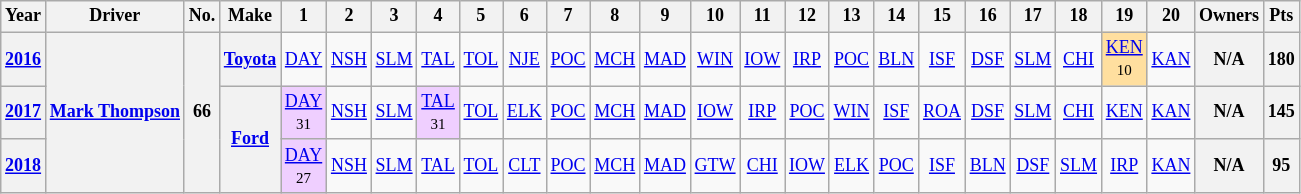<table class="wikitable" style="text-align:center; font-size:75%">
<tr>
<th>Year</th>
<th>Driver</th>
<th>No.</th>
<th>Make</th>
<th>1</th>
<th>2</th>
<th>3</th>
<th>4</th>
<th>5</th>
<th>6</th>
<th>7</th>
<th>8</th>
<th>9</th>
<th>10</th>
<th>11</th>
<th>12</th>
<th>13</th>
<th>14</th>
<th>15</th>
<th>16</th>
<th>17</th>
<th>18</th>
<th>19</th>
<th>20</th>
<th>Owners</th>
<th>Pts</th>
</tr>
<tr>
<th><a href='#'>2016</a></th>
<th rowspan=3><a href='#'>Mark Thompson</a></th>
<th rowspan=3>66</th>
<th><a href='#'>Toyota</a></th>
<td><a href='#'>DAY</a></td>
<td><a href='#'>NSH</a></td>
<td><a href='#'>SLM</a></td>
<td><a href='#'>TAL</a></td>
<td><a href='#'>TOL</a></td>
<td><a href='#'>NJE</a></td>
<td><a href='#'>POC</a></td>
<td><a href='#'>MCH</a></td>
<td><a href='#'>MAD</a></td>
<td><a href='#'>WIN</a></td>
<td><a href='#'>IOW</a></td>
<td><a href='#'>IRP</a></td>
<td><a href='#'>POC</a></td>
<td><a href='#'>BLN</a></td>
<td><a href='#'>ISF</a></td>
<td><a href='#'>DSF</a></td>
<td><a href='#'>SLM</a></td>
<td><a href='#'>CHI</a></td>
<td style="background:#FFDF9F;"><a href='#'>KEN</a><br><small>10</small></td>
<td><a href='#'>KAN</a></td>
<th>N/A</th>
<th>180</th>
</tr>
<tr>
<th><a href='#'>2017</a></th>
<th rowspan=2><a href='#'>Ford</a></th>
<td style="background:#EFCFFF;"><a href='#'>DAY</a><br><small>31</small></td>
<td><a href='#'>NSH</a></td>
<td><a href='#'>SLM</a></td>
<td style="background:#EFCFFF;"><a href='#'>TAL</a><br><small>31</small></td>
<td><a href='#'>TOL</a></td>
<td><a href='#'>ELK</a></td>
<td><a href='#'>POC</a></td>
<td><a href='#'>MCH</a></td>
<td><a href='#'>MAD</a></td>
<td><a href='#'>IOW</a></td>
<td><a href='#'>IRP</a></td>
<td><a href='#'>POC</a></td>
<td><a href='#'>WIN</a></td>
<td><a href='#'>ISF</a></td>
<td><a href='#'>ROA</a></td>
<td><a href='#'>DSF</a></td>
<td><a href='#'>SLM</a></td>
<td><a href='#'>CHI</a></td>
<td><a href='#'>KEN</a></td>
<td><a href='#'>KAN</a></td>
<th>N/A</th>
<th>145</th>
</tr>
<tr>
<th><a href='#'>2018</a></th>
<td style="background-color:#EFCFFF"><a href='#'>DAY</a><br><small>27</small></td>
<td><a href='#'>NSH</a></td>
<td><a href='#'>SLM</a></td>
<td><a href='#'>TAL</a></td>
<td><a href='#'>TOL</a></td>
<td><a href='#'>CLT</a></td>
<td><a href='#'>POC</a></td>
<td><a href='#'>MCH</a></td>
<td><a href='#'>MAD</a></td>
<td><a href='#'>GTW</a></td>
<td><a href='#'>CHI</a></td>
<td><a href='#'>IOW</a></td>
<td><a href='#'>ELK</a></td>
<td><a href='#'>POC</a></td>
<td><a href='#'>ISF</a></td>
<td><a href='#'>BLN</a></td>
<td><a href='#'>DSF</a></td>
<td><a href='#'>SLM</a></td>
<td><a href='#'>IRP</a></td>
<td><a href='#'>KAN</a></td>
<th>N/A</th>
<th>95</th>
</tr>
</table>
